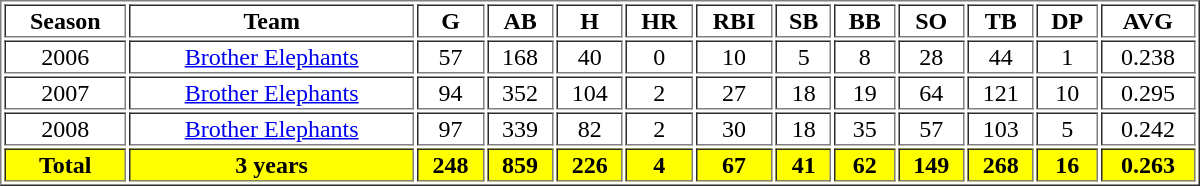<table Border=1 WIDTH=800PX>
<tr align=center>
<th>Season</th>
<th>Team</th>
<th>G</th>
<th>AB</th>
<th>H</th>
<th>HR</th>
<th>RBI</th>
<th>SB</th>
<th>BB</th>
<th>SO</th>
<th>TB</th>
<th>DP</th>
<th>AVG</th>
</tr>
<tr align=center>
<td>2006</td>
<td><a href='#'>Brother Elephants</a></td>
<td>57</td>
<td>168</td>
<td>40</td>
<td>0</td>
<td>10</td>
<td>5</td>
<td>8</td>
<td>28</td>
<td>44</td>
<td>1</td>
<td>0.238</td>
</tr>
<tr align=center>
<td>2007</td>
<td><a href='#'>Brother Elephants</a></td>
<td>94</td>
<td>352</td>
<td>104</td>
<td>2</td>
<td>27</td>
<td>18</td>
<td>19</td>
<td>64</td>
<td>121</td>
<td>10</td>
<td>0.295</td>
</tr>
<tr align=center>
<td>2008</td>
<td><a href='#'>Brother Elephants</a></td>
<td>97</td>
<td>339</td>
<td>82</td>
<td>2</td>
<td>30</td>
<td>18</td>
<td>35</td>
<td>57</td>
<td>103</td>
<td>5</td>
<td>0.242</td>
</tr>
<tr align=center style="color:black; background-color:yellow">
<th>Total</th>
<th>3 years</th>
<th>248</th>
<th>859</th>
<th>226</th>
<th>4</th>
<th>67</th>
<th>41</th>
<th>62</th>
<th>149</th>
<th>268</th>
<th>16</th>
<th>0.263</th>
</tr>
</table>
